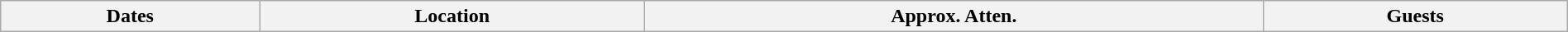<table class="wikitable sortable" width="100%">
<tr>
<th>Dates</th>
<th>Location</th>
<th>Approx. Atten.</th>
<th>Guests<br>
















































































































































</th>
</tr>
</table>
